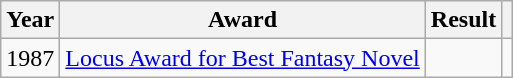<table class="wikitable plainrowheaders sortable">
<tr>
<th scope="col">Year</th>
<th scope="col">Award</th>
<th scope="col">Result</th>
<th scope="col" class="unsortable"></th>
</tr>
<tr>
<td>1987</td>
<td><a href='#'>Locus Award for Best Fantasy Novel</a></td>
<td></td>
<td style="text-align:center;"></td>
</tr>
</table>
